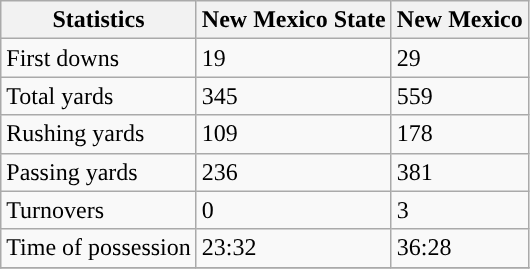<table class="wikitable">
<tr>
<th>Statistics</th>
<th>New Mexico State</th>
<th>New Mexico</th>
</tr>
<tr>
<td>First downs</td>
<td>19</td>
<td>29</td>
</tr>
<tr>
<td>Total yards</td>
<td>345</td>
<td>559</td>
</tr>
<tr>
<td>Rushing yards</td>
<td>109</td>
<td>178</td>
</tr>
<tr>
<td>Passing yards</td>
<td>236</td>
<td>381</td>
</tr>
<tr>
<td>Turnovers</td>
<td>0</td>
<td>3</td>
</tr>
<tr>
<td>Time of possession</td>
<td>23:32</td>
<td>36:28</td>
</tr>
<tr>
</tr>
</table>
